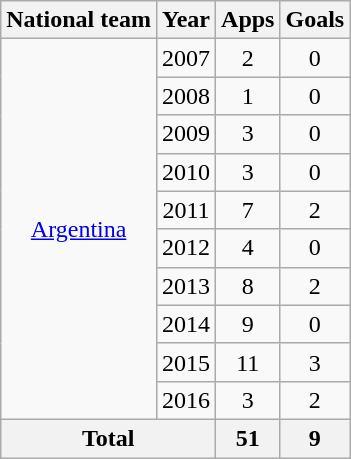<table class="wikitable" style="text-align:center">
<tr>
<th>National team</th>
<th>Year</th>
<th>Apps</th>
<th>Goals</th>
</tr>
<tr>
<td rowspan="10"><a href='#'>Argentina</a></td>
<td>2007</td>
<td>2</td>
<td>0</td>
</tr>
<tr>
<td>2008</td>
<td>1</td>
<td>0</td>
</tr>
<tr>
<td>2009</td>
<td>3</td>
<td>0</td>
</tr>
<tr>
<td>2010</td>
<td>3</td>
<td>0</td>
</tr>
<tr>
<td>2011</td>
<td>7</td>
<td>2</td>
</tr>
<tr>
<td>2012</td>
<td>4</td>
<td>0</td>
</tr>
<tr>
<td>2013</td>
<td>8</td>
<td>2</td>
</tr>
<tr>
<td>2014</td>
<td>9</td>
<td>0</td>
</tr>
<tr>
<td>2015</td>
<td>11</td>
<td>3</td>
</tr>
<tr>
<td>2016</td>
<td>3</td>
<td>2</td>
</tr>
<tr>
<th colspan="2">Total</th>
<th>51</th>
<th>9</th>
</tr>
</table>
